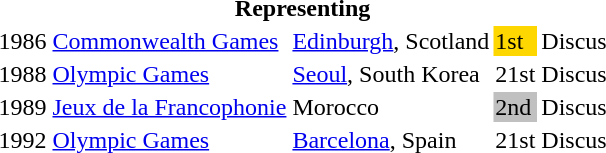<table>
<tr>
<th colspan="5">Representing </th>
</tr>
<tr>
<td>1986</td>
<td><a href='#'>Commonwealth Games</a></td>
<td><a href='#'>Edinburgh</a>, Scotland</td>
<td bgcolor="gold">1st</td>
<td>Discus</td>
</tr>
<tr>
<td>1988</td>
<td><a href='#'>Olympic Games</a></td>
<td><a href='#'>Seoul</a>, South Korea</td>
<td>21st</td>
<td>Discus</td>
</tr>
<tr>
<td>1989</td>
<td><a href='#'>Jeux de la Francophonie</a></td>
<td>Morocco</td>
<td bgcolor="silver">2nd</td>
<td>Discus</td>
</tr>
<tr>
<td>1992</td>
<td><a href='#'>Olympic Games</a></td>
<td><a href='#'>Barcelona</a>, Spain</td>
<td>21st</td>
<td>Discus</td>
</tr>
</table>
